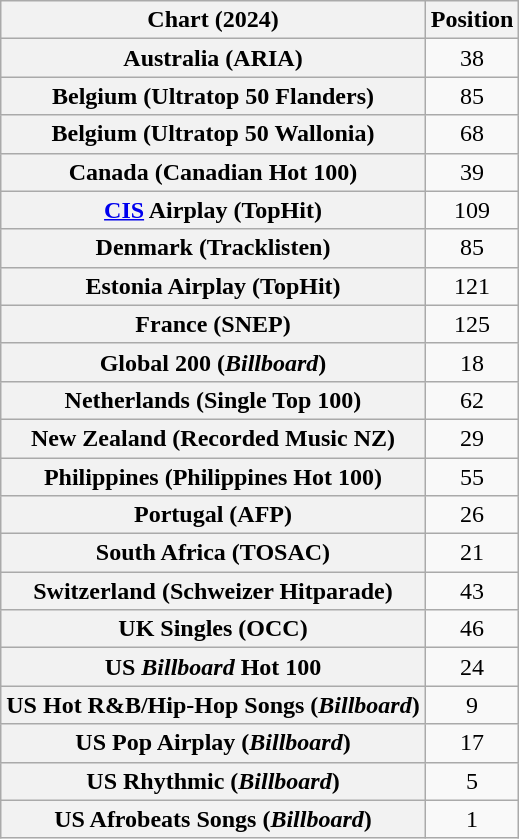<table class="wikitable sortable plainrowheaders" style="text-align:center">
<tr>
<th scope="col">Chart (2024)</th>
<th scope="col">Position</th>
</tr>
<tr>
<th scope="row">Australia (ARIA)</th>
<td>38</td>
</tr>
<tr>
<th scope="row">Belgium (Ultratop 50 Flanders)</th>
<td>85</td>
</tr>
<tr>
<th scope="row">Belgium (Ultratop 50 Wallonia)</th>
<td>68</td>
</tr>
<tr>
<th scope="row">Canada (Canadian Hot 100)</th>
<td>39</td>
</tr>
<tr>
<th scope="row"><a href='#'>CIS</a> Airplay (TopHit)</th>
<td>109</td>
</tr>
<tr>
<th scope="row">Denmark (Tracklisten)</th>
<td>85</td>
</tr>
<tr>
<th scope="row">Estonia Airplay (TopHit)</th>
<td>121</td>
</tr>
<tr>
<th scope="row">France (SNEP)</th>
<td>125</td>
</tr>
<tr>
<th scope="row">Global 200 (<em>Billboard</em>)</th>
<td>18</td>
</tr>
<tr>
<th scope="row">Netherlands (Single Top 100)</th>
<td>62</td>
</tr>
<tr>
<th scope="row">New Zealand (Recorded Music NZ)</th>
<td>29</td>
</tr>
<tr>
<th scope="row">Philippines (Philippines Hot 100)</th>
<td>55</td>
</tr>
<tr>
<th scope="row">Portugal (AFP)</th>
<td>26</td>
</tr>
<tr>
<th scope="row">South Africa (TOSAC)</th>
<td>21</td>
</tr>
<tr>
<th scope="row">Switzerland (Schweizer Hitparade)</th>
<td>43</td>
</tr>
<tr>
<th scope="row">UK Singles (OCC)</th>
<td>46</td>
</tr>
<tr>
<th scope="row">US <em>Billboard</em> Hot 100</th>
<td>24</td>
</tr>
<tr>
<th scope="row">US Hot R&B/Hip-Hop Songs (<em>Billboard</em>)</th>
<td>9</td>
</tr>
<tr>
<th scope="row">US Pop Airplay (<em>Billboard</em>)</th>
<td>17</td>
</tr>
<tr>
<th scope="row">US Rhythmic (<em>Billboard</em>)</th>
<td>5</td>
</tr>
<tr>
<th scope="row">US Afrobeats Songs (<em>Billboard</em>)</th>
<td>1</td>
</tr>
</table>
